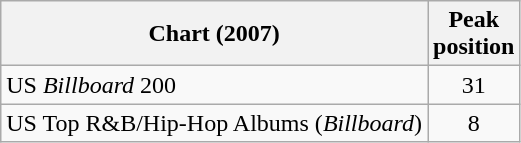<table class="wikitable sortable">
<tr>
<th style="text-align:center;">Chart (2007)</th>
<th style="text-align:center;">Peak<br>position</th>
</tr>
<tr>
<td align="left">US <em>Billboard</em> 200</td>
<td style="text-align:center;">31</td>
</tr>
<tr>
<td align="left">US Top R&B/Hip-Hop Albums (<em>Billboard</em>)</td>
<td style="text-align:center;">8</td>
</tr>
</table>
